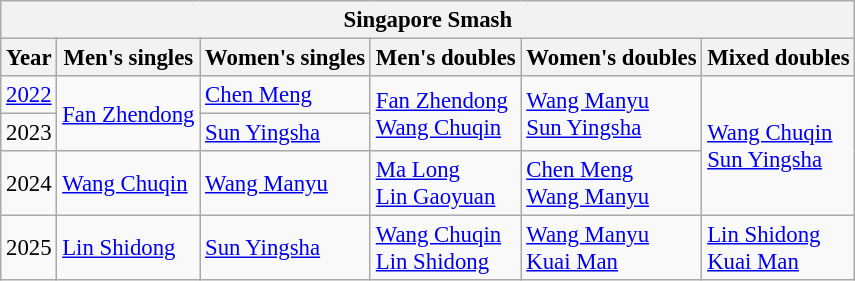<table class="wikitable"style="font-size:95%">
<tr>
<th colspan="7">Singapore Smash</th>
</tr>
<tr>
<th>Year</th>
<th>Men's singles</th>
<th>Women's singles</th>
<th>Men's doubles</th>
<th>Women's doubles</th>
<th>Mixed doubles</th>
</tr>
<tr>
<td><a href='#'>2022</a></td>
<td rowspan="2"> <a href='#'>Fan Zhendong</a></td>
<td> <a href='#'>Chen Meng</a></td>
<td rowspan="2"> <a href='#'>Fan Zhendong</a><br> <a href='#'>Wang Chuqin</a></td>
<td rowspan="2"> <a href='#'>Wang Manyu</a><br> <a href='#'>Sun Yingsha</a></td>
<td rowspan="3"> <a href='#'>Wang Chuqin</a><br> <a href='#'>Sun Yingsha</a></td>
</tr>
<tr>
<td>2023</td>
<td> <a href='#'>Sun Yingsha</a></td>
</tr>
<tr>
<td>2024</td>
<td> <a href='#'>Wang Chuqin</a></td>
<td> <a href='#'>Wang Manyu</a></td>
<td> <a href='#'>Ma Long</a><br> <a href='#'>Lin Gaoyuan</a></td>
<td rowspan="1"> <a href='#'>Chen Meng</a><br> <a href='#'>Wang Manyu</a></td>
</tr>
<tr>
<td>2025</td>
<td> <a href='#'>Lin Shidong</a></td>
<td> <a href='#'>Sun Yingsha</a></td>
<td> <a href='#'>Wang Chuqin</a><br> <a href='#'>Lin Shidong</a></td>
<td> <a href='#'>Wang Manyu</a><br> <a href='#'>Kuai Man</a></td>
<td> <a href='#'>Lin Shidong</a><br> <a href='#'>Kuai Man</a></td>
</tr>
</table>
